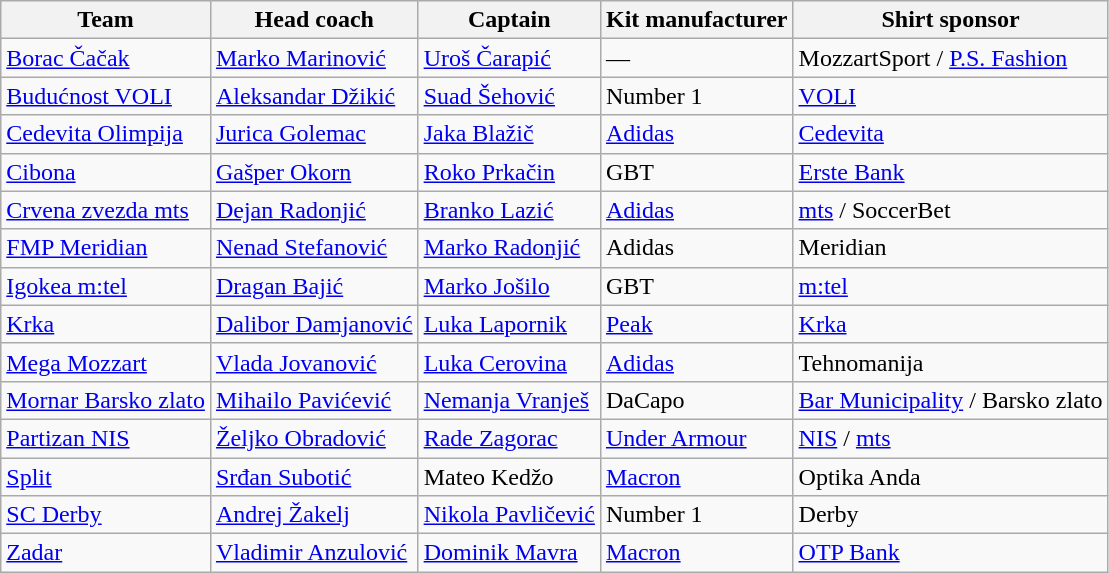<table class="wikitable sortable">
<tr>
<th>Team</th>
<th>Head coach</th>
<th>Captain</th>
<th>Kit manufacturer</th>
<th>Shirt sponsor</th>
</tr>
<tr>
<td><a href='#'>Borac Čačak</a></td>
<td> <a href='#'>Marko Marinović</a></td>
<td> <a href='#'>Uroš Čarapić</a></td>
<td>—</td>
<td>MozzartSport / <a href='#'>P.S. Fashion</a></td>
</tr>
<tr>
<td><a href='#'>Budućnost VOLI</a></td>
<td> <a href='#'>Aleksandar Džikić</a></td>
<td> <a href='#'>Suad Šehović</a></td>
<td>Number 1</td>
<td><a href='#'>VOLI</a></td>
</tr>
<tr>
<td><a href='#'>Cedevita Olimpija</a></td>
<td> <a href='#'>Jurica Golemac</a></td>
<td> <a href='#'>Jaka Blažič</a></td>
<td><a href='#'>Adidas</a></td>
<td><a href='#'>Cedevita</a></td>
</tr>
<tr>
<td><a href='#'>Cibona</a></td>
<td> <a href='#'>Gašper Okorn</a></td>
<td> <a href='#'>Roko Prkačin</a></td>
<td>GBT</td>
<td><a href='#'>Erste Bank</a></td>
</tr>
<tr>
<td><a href='#'>Crvena zvezda mts</a></td>
<td> <a href='#'>Dejan Radonjić</a></td>
<td> <a href='#'>Branko Lazić</a></td>
<td><a href='#'>Adidas</a></td>
<td><a href='#'>mts</a> / SoccerBet</td>
</tr>
<tr>
<td><a href='#'>FMP Meridian</a></td>
<td> <a href='#'>Nenad Stefanović</a></td>
<td> <a href='#'>Marko Radonjić</a></td>
<td>Adidas</td>
<td>Meridian</td>
</tr>
<tr>
<td><a href='#'>Igokea m:tel</a></td>
<td> <a href='#'>Dragan Bajić</a></td>
<td> <a href='#'>Marko Jošilo</a></td>
<td>GBT</td>
<td><a href='#'>m:tel</a></td>
</tr>
<tr>
<td><a href='#'>Krka</a></td>
<td> <a href='#'>Dalibor Damjanović</a></td>
<td> <a href='#'>Luka Lapornik</a></td>
<td><a href='#'>Peak</a></td>
<td><a href='#'>Krka</a></td>
</tr>
<tr>
<td><a href='#'>Mega Mozzart</a></td>
<td> <a href='#'>Vlada Jovanović</a></td>
<td> <a href='#'>Luka Cerovina</a></td>
<td><a href='#'>Adidas</a></td>
<td>Tehnomanija</td>
</tr>
<tr>
<td><a href='#'>Mornar Barsko zlato</a></td>
<td> <a href='#'>Mihailo Pavićević</a></td>
<td> <a href='#'>Nemanja Vranješ</a></td>
<td>DaCapo</td>
<td><a href='#'>Bar Municipality</a> / Barsko zlato</td>
</tr>
<tr>
<td><a href='#'>Partizan NIS</a></td>
<td> <a href='#'>Željko Obradović</a></td>
<td> <a href='#'>Rade Zagorac</a></td>
<td><a href='#'>Under Armour</a></td>
<td><a href='#'>NIS</a> / <a href='#'>mts</a></td>
</tr>
<tr>
<td><a href='#'>Split</a></td>
<td> <a href='#'>Srđan Subotić</a></td>
<td> Mateo Kedžo</td>
<td><a href='#'>Macron</a></td>
<td>Optika Anda</td>
</tr>
<tr>
<td><a href='#'>SC Derby</a></td>
<td> <a href='#'>Andrej Žakelj</a></td>
<td> <a href='#'>Nikola Pavličević</a></td>
<td>Number 1</td>
<td>Derby</td>
</tr>
<tr>
<td><a href='#'>Zadar</a></td>
<td> <a href='#'>Vladimir Anzulović</a></td>
<td> <a href='#'>Dominik Mavra</a></td>
<td><a href='#'>Macron</a></td>
<td><a href='#'>OTP Bank</a></td>
</tr>
</table>
